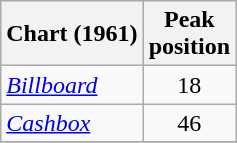<table class="wikitable">
<tr>
<th>Chart (1961)</th>
<th>Peak<br>position</th>
</tr>
<tr>
<td><a href='#'><em>Billboard</em></a></td>
<td align="center">18</td>
</tr>
<tr>
<td><a href='#'><em>Cashbox</em></a></td>
<td align="center">46</td>
</tr>
<tr>
</tr>
</table>
